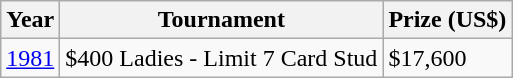<table class="wikitable">
<tr>
<th>Year</th>
<th>Tournament</th>
<th>Prize (US$)</th>
</tr>
<tr>
<td><a href='#'>1981</a></td>
<td>$400 Ladies - Limit 7 Card Stud</td>
<td>$17,600</td>
</tr>
</table>
